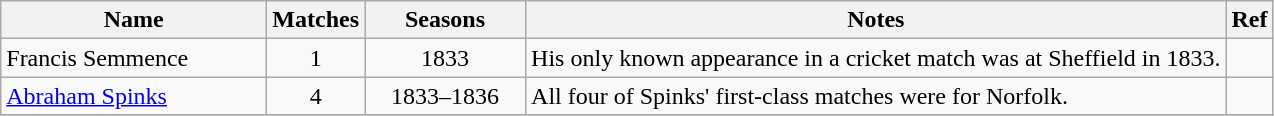<table class="wikitable">
<tr>
<th style="width:170px">Name</th>
<th>Matches</th>
<th style="width: 100px">Seasons</th>
<th>Notes</th>
<th>Ref</th>
</tr>
<tr>
<td>Francis Semmence</td>
<td align=center>1</td>
<td align=center>1833</td>
<td>His only known appearance in a cricket match was at Sheffield in 1833.</td>
<td></td>
</tr>
<tr>
<td><a href='#'>Abraham Spinks</a></td>
<td align=center>4</td>
<td align=center>1833–1836</td>
<td>All four of Spinks' first-class matches were for Norfolk.</td>
<td></td>
</tr>
<tr>
</tr>
</table>
